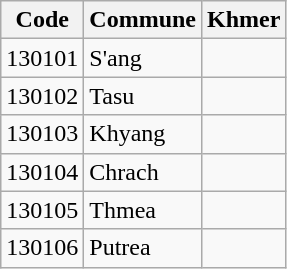<table class="wikitable">
<tr>
<th>Code</th>
<th>Commune</th>
<th>Khmer</th>
</tr>
<tr>
<td>130101</td>
<td>S'ang</td>
<td></td>
</tr>
<tr>
<td>130102</td>
<td>Tasu</td>
<td></td>
</tr>
<tr>
<td>130103</td>
<td>Khyang</td>
<td></td>
</tr>
<tr>
<td>130104</td>
<td>Chrach</td>
<td></td>
</tr>
<tr>
<td>130105</td>
<td>Thmea</td>
<td></td>
</tr>
<tr>
<td>130106</td>
<td>Putrea</td>
<td></td>
</tr>
</table>
